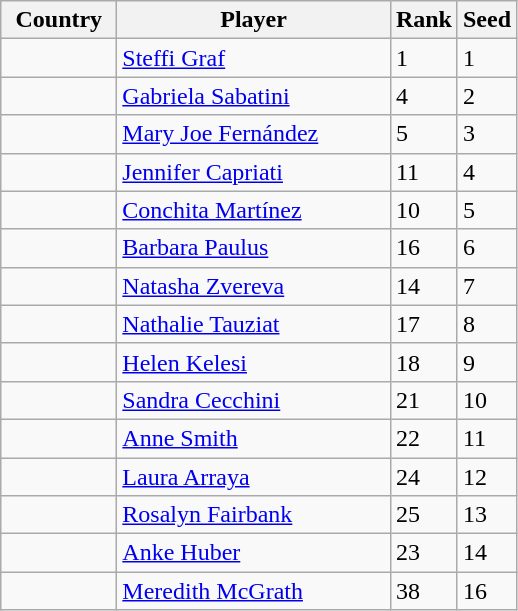<table class="sortable wikitable">
<tr>
<th width="70">Country</th>
<th width="175">Player</th>
<th>Rank</th>
<th>Seed</th>
</tr>
<tr>
<td></td>
<td><a href='#'>Steffi Graf</a></td>
<td>1</td>
<td>1</td>
</tr>
<tr>
<td></td>
<td><a href='#'>Gabriela Sabatini</a></td>
<td>4</td>
<td>2</td>
</tr>
<tr>
<td></td>
<td><a href='#'>Mary Joe Fernández</a></td>
<td>5</td>
<td>3</td>
</tr>
<tr>
<td></td>
<td><a href='#'>Jennifer Capriati</a></td>
<td>11</td>
<td>4</td>
</tr>
<tr>
<td></td>
<td><a href='#'>Conchita Martínez</a></td>
<td>10</td>
<td>5</td>
</tr>
<tr>
<td></td>
<td><a href='#'>Barbara Paulus</a></td>
<td>16</td>
<td>6</td>
</tr>
<tr>
<td></td>
<td><a href='#'>Natasha Zvereva</a></td>
<td>14</td>
<td>7</td>
</tr>
<tr>
<td></td>
<td><a href='#'>Nathalie Tauziat</a></td>
<td>17</td>
<td>8</td>
</tr>
<tr>
<td></td>
<td><a href='#'>Helen Kelesi</a></td>
<td>18</td>
<td>9</td>
</tr>
<tr>
<td></td>
<td><a href='#'>Sandra Cecchini</a></td>
<td>21</td>
<td>10</td>
</tr>
<tr>
<td></td>
<td><a href='#'>Anne Smith</a></td>
<td>22</td>
<td>11</td>
</tr>
<tr>
<td></td>
<td><a href='#'>Laura Arraya</a></td>
<td>24</td>
<td>12</td>
</tr>
<tr>
<td></td>
<td><a href='#'>Rosalyn Fairbank</a></td>
<td>25</td>
<td>13</td>
</tr>
<tr>
<td></td>
<td><a href='#'>Anke Huber</a></td>
<td>23</td>
<td>14</td>
</tr>
<tr>
<td></td>
<td><a href='#'>Meredith McGrath</a></td>
<td>38</td>
<td>16</td>
</tr>
</table>
